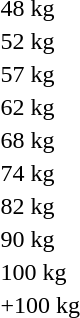<table>
<tr>
<td>48 kg</td>
<td></td>
<td></td>
<td></td>
</tr>
<tr>
<td>52 kg</td>
<td></td>
<td></td>
<td></td>
</tr>
<tr>
<td>57 kg</td>
<td></td>
<td></td>
<td></td>
</tr>
<tr>
<td>62 kg</td>
<td></td>
<td></td>
<td></td>
</tr>
<tr>
<td>68 kg</td>
<td></td>
<td></td>
<td></td>
</tr>
<tr>
<td>74 kg</td>
<td></td>
<td></td>
<td></td>
</tr>
<tr>
<td>82 kg</td>
<td></td>
<td></td>
<td></td>
</tr>
<tr>
<td>90 kg</td>
<td></td>
<td></td>
<td></td>
</tr>
<tr>
<td>100 kg</td>
<td></td>
<td></td>
<td></td>
</tr>
<tr>
<td>+100 kg</td>
<td></td>
<td></td>
<td></td>
</tr>
</table>
